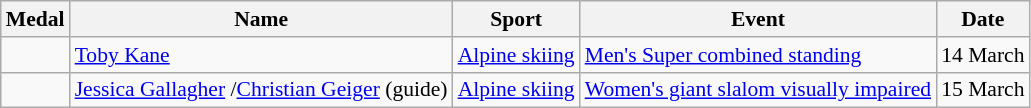<table class="wikitable sortable" style="font-size:90%">
<tr>
<th>Medal</th>
<th>Name</th>
<th>Sport</th>
<th>Event</th>
<th>Date</th>
</tr>
<tr>
<td></td>
<td><a href='#'>Toby Kane</a></td>
<td><a href='#'>Alpine skiing</a></td>
<td><a href='#'>Men's Super combined standing</a></td>
<td>14 March</td>
</tr>
<tr>
<td></td>
<td><a href='#'>Jessica Gallagher</a> /<a href='#'>Christian Geiger</a> (guide)</td>
<td><a href='#'>Alpine skiing</a></td>
<td><a href='#'>Women's giant slalom visually impaired</a></td>
<td>15 March</td>
</tr>
</table>
